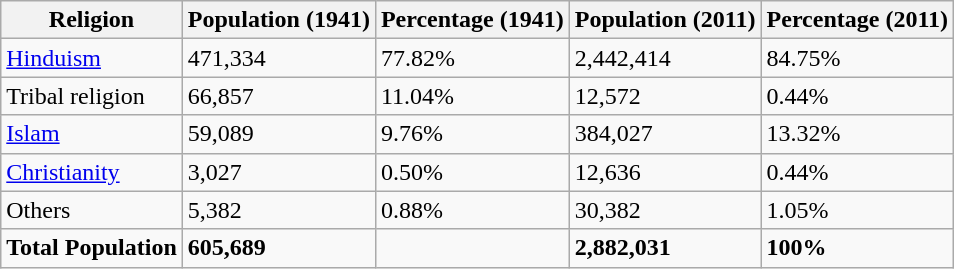<table class="wikitable sortable">
<tr>
<th>Religion</th>
<th>Population (1941)</th>
<th>Percentage (1941)</th>
<th>Population (2011)</th>
<th>Percentage (2011)</th>
</tr>
<tr>
<td><a href='#'>Hinduism</a> </td>
<td>471,334</td>
<td>77.82%</td>
<td>2,442,414</td>
<td>84.75%</td>
</tr>
<tr>
<td>Tribal religion</td>
<td>66,857</td>
<td>11.04%</td>
<td>12,572</td>
<td>0.44%</td>
</tr>
<tr>
<td><a href='#'>Islam</a> </td>
<td>59,089</td>
<td>9.76%</td>
<td>384,027</td>
<td>13.32%</td>
</tr>
<tr>
<td><a href='#'>Christianity</a></td>
<td>3,027</td>
<td>0.50%</td>
<td>12,636</td>
<td>0.44%</td>
</tr>
<tr>
<td>Others</td>
<td>5,382</td>
<td>0.88%</td>
<td>30,382</td>
<td>1.05%</td>
</tr>
<tr>
<td><strong>Total Population</strong></td>
<td><strong>605,689</strong></td>
<td><strong></strong></td>
<td><strong>2,882,031</strong></td>
<td><strong>100%</strong></td>
</tr>
</table>
